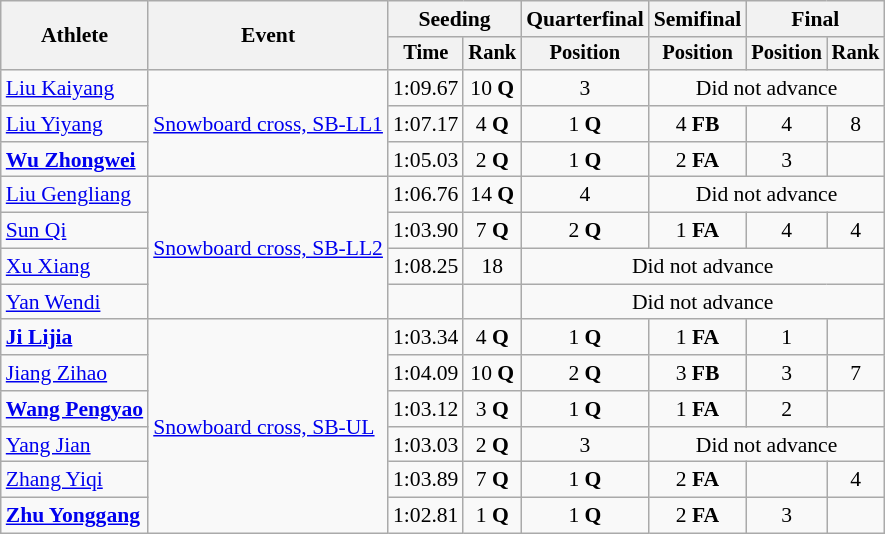<table class=wikitable style=font-size:90%;text-align:center>
<tr>
<th rowspan=2>Athlete</th>
<th rowspan=2>Event</th>
<th colspan=2>Seeding</th>
<th>Quarterfinal</th>
<th>Semifinal</th>
<th colspan=2>Final</th>
</tr>
<tr style=font-size:95%>
<th>Time</th>
<th>Rank</th>
<th>Position</th>
<th>Position</th>
<th>Position</th>
<th>Rank</th>
</tr>
<tr>
<td align=left><a href='#'>Liu Kaiyang</a></td>
<td align=left rowspan=3><a href='#'>Snowboard cross, SB-LL1</a></td>
<td>1:09.67</td>
<td>10 <strong>Q</strong></td>
<td>3</td>
<td colspan=3>Did not advance</td>
</tr>
<tr>
<td align=left><a href='#'>Liu Yiyang</a></td>
<td>1:07.17</td>
<td>4 <strong>Q</strong></td>
<td>1 <strong>Q</strong></td>
<td>4 <strong>FB</strong></td>
<td>4</td>
<td>8</td>
</tr>
<tr>
<td align=left><strong><a href='#'>Wu Zhongwei</a></strong></td>
<td>1:05.03</td>
<td>2 <strong>Q</strong></td>
<td>1 <strong>Q</strong></td>
<td>2 <strong>FA</strong></td>
<td>3</td>
<td></td>
</tr>
<tr>
<td align=left><a href='#'>Liu Gengliang</a></td>
<td align=left rowspan=4><a href='#'>Snowboard cross, SB-LL2</a></td>
<td>1:06.76</td>
<td>14 <strong>Q</strong></td>
<td>4</td>
<td colspan=3>Did not advance</td>
</tr>
<tr>
<td align=left><a href='#'>Sun Qi</a></td>
<td>1:03.90</td>
<td>7 <strong>Q</strong></td>
<td>2 <strong>Q</strong></td>
<td>1 <strong>FA</strong></td>
<td>4</td>
<td>4</td>
</tr>
<tr>
<td align=left><a href='#'>Xu Xiang</a></td>
<td>1:08.25</td>
<td>18</td>
<td colspan=4>Did not advance</td>
</tr>
<tr>
<td align=left><a href='#'>Yan Wendi</a></td>
<td></td>
<td></td>
<td colspan=4>Did not advance</td>
</tr>
<tr>
<td align=left><strong><a href='#'>Ji Lijia</a></strong></td>
<td align=left rowspan=6><a href='#'>Snowboard cross, SB-UL</a></td>
<td>1:03.34</td>
<td>4 <strong>Q</strong></td>
<td>1 <strong>Q</strong></td>
<td>1 <strong>FA</strong></td>
<td>1</td>
<td></td>
</tr>
<tr>
<td align=left><a href='#'>Jiang Zihao</a></td>
<td>1:04.09</td>
<td>10 <strong>Q</strong></td>
<td>2 <strong>Q</strong></td>
<td>3 <strong>FB</strong></td>
<td>3</td>
<td>7</td>
</tr>
<tr>
<td align=left><strong><a href='#'>Wang Pengyao</a></strong></td>
<td>1:03.12</td>
<td>3 <strong>Q</strong></td>
<td>1 <strong>Q</strong></td>
<td>1 <strong>FA</strong></td>
<td>2</td>
<td></td>
</tr>
<tr>
<td align=left><a href='#'>Yang Jian</a></td>
<td>1:03.03</td>
<td>2 <strong>Q</strong></td>
<td>3</td>
<td colspan=3>Did not advance</td>
</tr>
<tr>
<td align=left><a href='#'>Zhang Yiqi</a></td>
<td>1:03.89</td>
<td>7 <strong>Q</strong></td>
<td>1 <strong>Q</strong></td>
<td>2 <strong>FA</strong></td>
<td></td>
<td>4</td>
</tr>
<tr>
<td align=left><strong><a href='#'>Zhu Yonggang</a></strong></td>
<td>1:02.81</td>
<td>1 <strong>Q</strong></td>
<td>1 <strong>Q</strong></td>
<td>2 <strong>FA</strong></td>
<td>3</td>
<td></td>
</tr>
</table>
